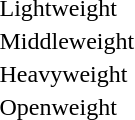<table>
<tr>
<td>Lightweight<br></td>
<td></td>
<td></td>
<td></td>
</tr>
<tr>
<td>Middleweight<br></td>
<td></td>
<td></td>
<td></td>
</tr>
<tr>
<td>Heavyweight<br></td>
<td></td>
<td></td>
<td></td>
</tr>
<tr>
<td>Openweight<br></td>
<td></td>
<td></td>
<td></td>
</tr>
</table>
